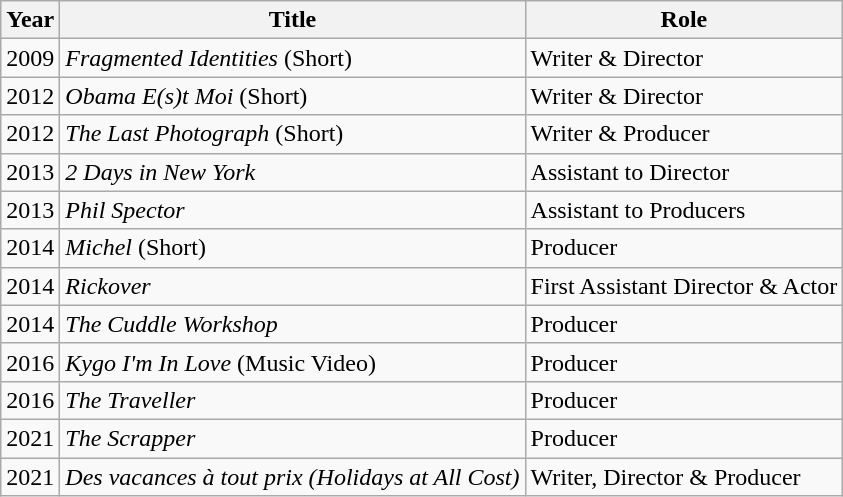<table class="wikitable">
<tr>
<th>Year</th>
<th>Title</th>
<th>Role</th>
</tr>
<tr>
<td>2009</td>
<td><em>Fragmented Identities</em> (Short)</td>
<td>Writer & Director</td>
</tr>
<tr>
<td>2012</td>
<td><em>Obama E(s)t Moi</em> (Short)</td>
<td>Writer & Director</td>
</tr>
<tr>
<td>2012</td>
<td><em>The Last Photograph</em> (Short)</td>
<td>Writer & Producer</td>
</tr>
<tr>
<td>2013</td>
<td><em>2 Days in New York</em></td>
<td>Assistant to Director</td>
</tr>
<tr>
<td>2013</td>
<td><em>Phil Spector</em></td>
<td>Assistant to Producers</td>
</tr>
<tr>
<td>2014</td>
<td><em>Michel</em> (Short)</td>
<td>Producer</td>
</tr>
<tr>
<td>2014</td>
<td><em>Rickover</em></td>
<td>First Assistant Director & Actor</td>
</tr>
<tr>
<td>2014</td>
<td><em>The Cuddle Workshop</em></td>
<td>Producer</td>
</tr>
<tr>
<td>2016</td>
<td><em>Kygo I'm In Love</em> (Music Video)</td>
<td>Producer</td>
</tr>
<tr>
<td>2016</td>
<td><em>The Traveller</em></td>
<td>Producer</td>
</tr>
<tr>
<td>2021</td>
<td><em>The Scrapper</em></td>
<td>Producer</td>
</tr>
<tr>
<td>2021</td>
<td><em>Des vacances à tout prix (Holidays at All Cost)</em></td>
<td>Writer, Director & Producer</td>
</tr>
</table>
